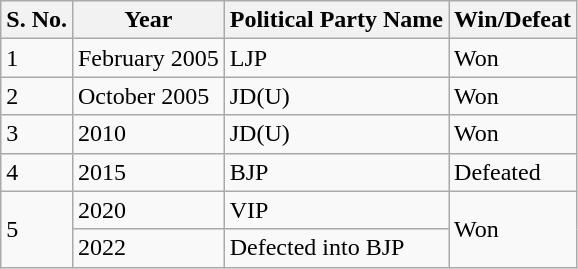<table class="wikitable">
<tr>
<th>S. No.</th>
<th>Year</th>
<th>Political Party Name</th>
<th>Win/Defeat</th>
</tr>
<tr>
<td>1</td>
<td>February 2005</td>
<td>LJP</td>
<td>Won</td>
</tr>
<tr>
<td>2</td>
<td>October 2005</td>
<td>JD(U)</td>
<td>Won</td>
</tr>
<tr>
<td>3</td>
<td>2010</td>
<td>JD(U)</td>
<td>Won</td>
</tr>
<tr>
<td>4</td>
<td>2015</td>
<td>BJP</td>
<td>Defeated</td>
</tr>
<tr>
<td rowspan="2">5</td>
<td>2020</td>
<td>VIP</td>
<td rowspan="2">Won</td>
</tr>
<tr>
<td>2022</td>
<td>Defected into BJP</td>
</tr>
</table>
